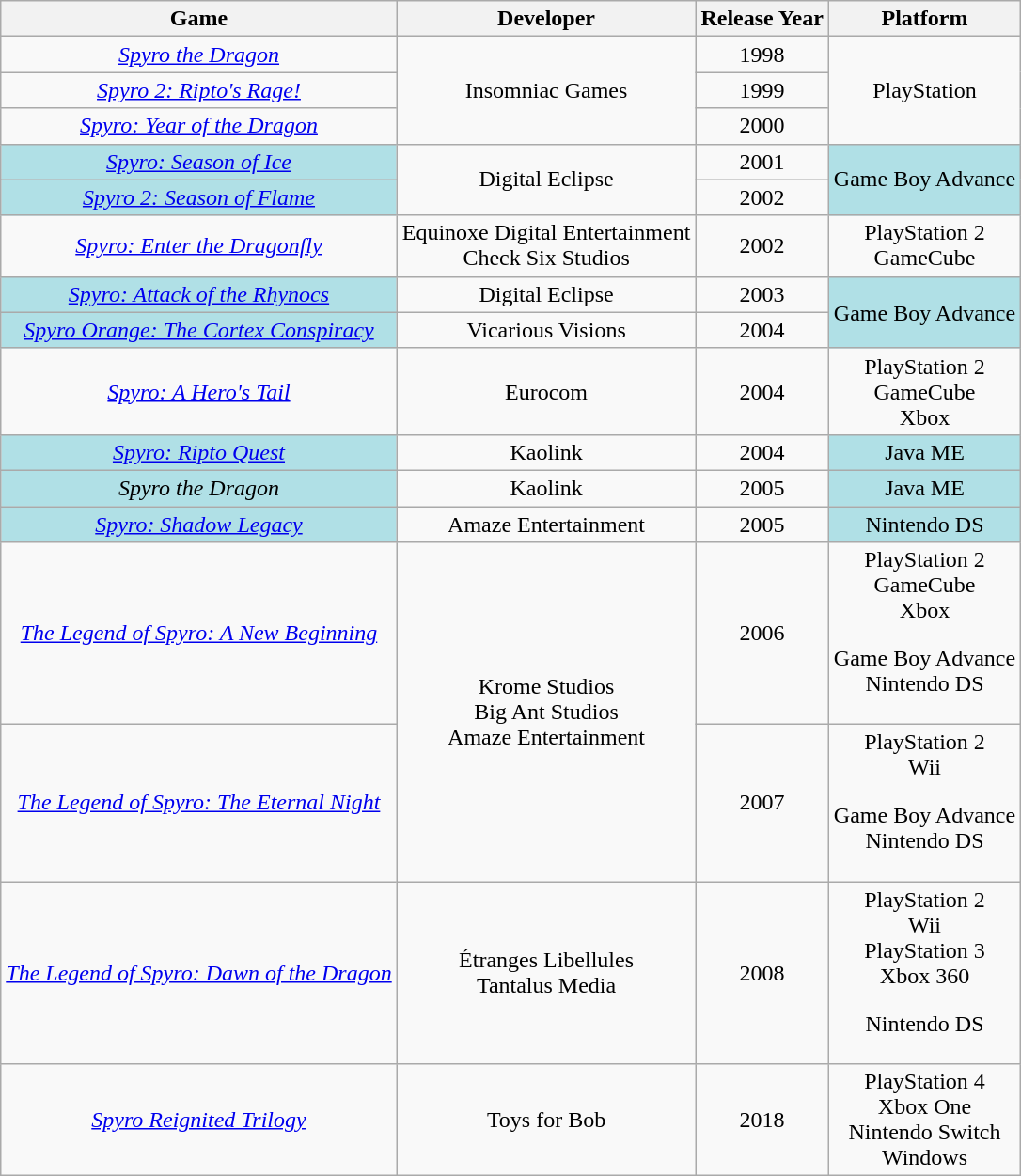<table class="wikitable" style="text-align:center">
<tr>
<th>Game</th>
<th>Developer</th>
<th>Release Year</th>
<th>Platform</th>
</tr>
<tr>
<td><em><a href='#'>Spyro the Dragon</a></em></td>
<td rowspan="3">Insomniac Games</td>
<td>1998</td>
<td rowspan="3">PlayStation</td>
</tr>
<tr>
<td><em><a href='#'>Spyro 2: Ripto's Rage!</a></em></td>
<td>1999</td>
</tr>
<tr>
<td><em><a href='#'>Spyro: Year of the Dragon</a></em></td>
<td>2000</td>
</tr>
<tr>
<td style="background:#B0E0E6; color:#000"><em><a href='#'>Spyro: Season of Ice</a></em></td>
<td rowspan="2">Digital Eclipse</td>
<td>2001</td>
<td rowspan="2" style="background:#B0E0E6; color:#000">Game Boy Advance</td>
</tr>
<tr>
<td style="background:#B0E0E6; color:#000"><em><a href='#'>Spyro 2: Season of Flame</a></em></td>
<td>2002</td>
</tr>
<tr>
<td><em><a href='#'>Spyro: Enter the Dragonfly</a></em></td>
<td>Equinoxe Digital Entertainment<br>Check Six Studios</td>
<td>2002</td>
<td>PlayStation 2<br>GameCube</td>
</tr>
<tr>
<td style="background:#B0E0E6; color:#000"><em><a href='#'>Spyro: Attack of the Rhynocs</a></em></td>
<td>Digital Eclipse</td>
<td>2003</td>
<td rowspan="2" style="background:#B0E0E6; color:#000">Game Boy Advance</td>
</tr>
<tr>
<td style="background:#B0E0E6; color:#000"><em><a href='#'>Spyro Orange: The Cortex Conspiracy</a></em></td>
<td>Vicarious Visions</td>
<td>2004</td>
</tr>
<tr>
<td><em><a href='#'>Spyro: A Hero's Tail</a></em></td>
<td>Eurocom</td>
<td>2004</td>
<td>PlayStation 2<br>GameCube<br>Xbox</td>
</tr>
<tr>
<td style="background:#B0E0E6; color:#000"><em><a href='#'>Spyro: Ripto Quest</a></em></td>
<td>Kaolink</td>
<td>2004</td>
<td style="background:#B0E0E6; color:#000">Java ME</td>
</tr>
<tr>
<td style="background:#B0E0E6; color:#000"><em>Spyro the Dragon</em></td>
<td>Kaolink</td>
<td>2005</td>
<td style="background:#B0E0E6; color:#000">Java ME</td>
</tr>
<tr>
<td style="background:#B0E0E6; color:#000"><em><a href='#'>Spyro: Shadow Legacy</a></em></td>
<td>Amaze Entertainment</td>
<td>2005</td>
<td style="background:#B0E0E6; color:#000">Nintendo DS</td>
</tr>
<tr>
<td><em><a href='#'>The Legend of Spyro: A New Beginning</a></em></td>
<td rowspan="2">Krome Studios<br>Big Ant Studios<br>Amaze Entertainment</td>
<td>2006</td>
<td>PlayStation 2<br>GameCube<br>Xbox <p> Game Boy Advance<br>Nintendo DS</p></td>
</tr>
<tr>
<td><em><a href='#'>The Legend of Spyro: The Eternal Night</a></em></td>
<td>2007</td>
<td>PlayStation 2<br>Wii <p> Game Boy Advance<br>Nintendo DS</p></td>
</tr>
<tr>
<td><em><a href='#'>The Legend of Spyro: Dawn of the Dragon</a></em></td>
<td>Étranges Libellules<br>Tantalus Media</td>
<td>2008</td>
<td>PlayStation 2<br>Wii<br>PlayStation 3<br>Xbox 360 <p> Nintendo DS</p></td>
</tr>
<tr>
<td><em><a href='#'>Spyro Reignited Trilogy</a></em></td>
<td>Toys for Bob</td>
<td>2018</td>
<td>PlayStation 4<br>Xbox One<br>Nintendo Switch<br>Windows</td>
</tr>
</table>
